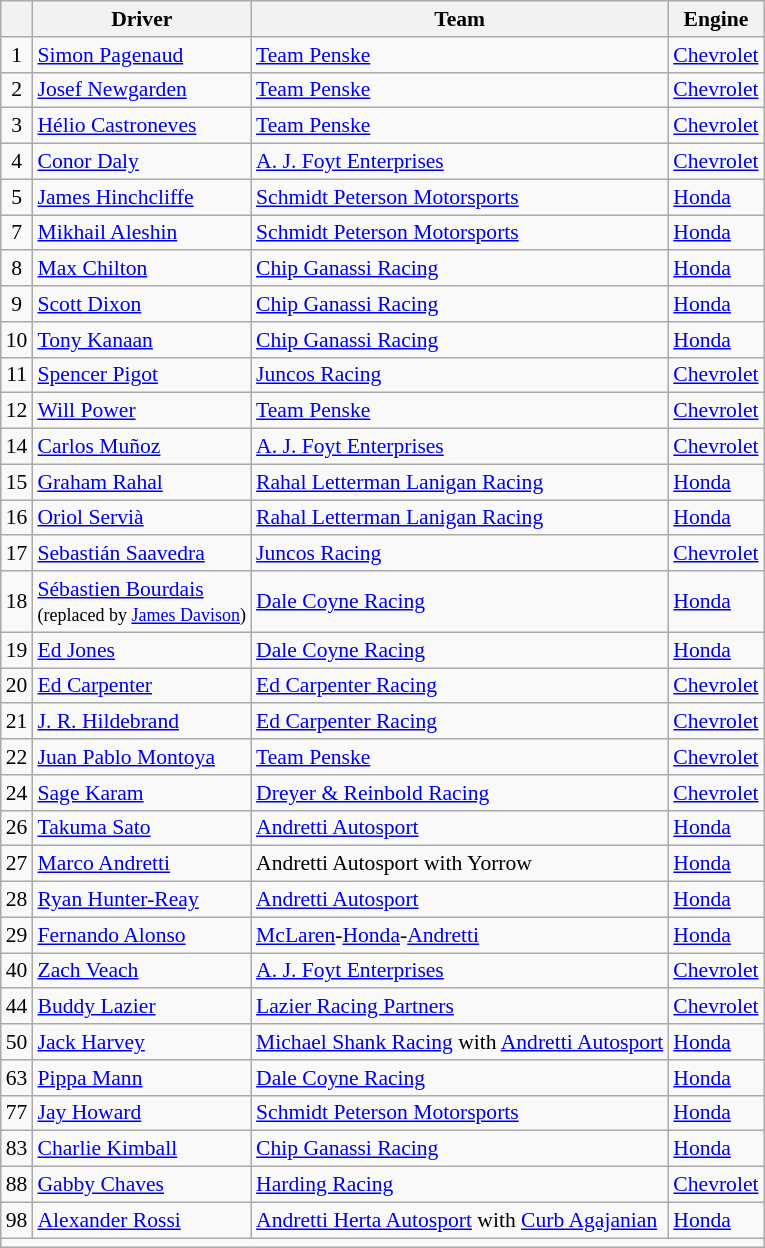<table class="wikitable" style="font-size: 90%;">
<tr>
<th align=center></th>
<th>Driver</th>
<th>Team</th>
<th>Engine</th>
</tr>
<tr>
<td align="center">1</td>
<td> <a href='#'>Simon Pagenaud</a></td>
<td><a href='#'>Team Penske</a></td>
<td><a href='#'>Chevrolet</a></td>
</tr>
<tr>
<td align="center">2</td>
<td> <a href='#'>Josef Newgarden</a></td>
<td><a href='#'>Team Penske</a></td>
<td><a href='#'>Chevrolet</a></td>
</tr>
<tr>
<td align="center">3</td>
<td> <a href='#'>Hélio Castroneves</a> </td>
<td><a href='#'>Team Penske</a></td>
<td><a href='#'>Chevrolet</a></td>
</tr>
<tr>
<td align="center">4</td>
<td> <a href='#'>Conor Daly</a></td>
<td><a href='#'>A. J. Foyt Enterprises</a></td>
<td><a href='#'>Chevrolet</a></td>
</tr>
<tr>
<td align="center">5</td>
<td> <a href='#'>James Hinchcliffe</a></td>
<td><a href='#'>Schmidt Peterson Motorsports</a></td>
<td><a href='#'>Honda</a></td>
</tr>
<tr>
<td align="center">7</td>
<td> <a href='#'>Mikhail Aleshin</a></td>
<td><a href='#'>Schmidt Peterson Motorsports</a></td>
<td><a href='#'>Honda</a></td>
</tr>
<tr>
<td align="center">8</td>
<td> <a href='#'>Max Chilton</a></td>
<td><a href='#'>Chip Ganassi Racing</a></td>
<td><a href='#'>Honda</a></td>
</tr>
<tr>
<td align="center">9</td>
<td> <a href='#'>Scott Dixon</a> </td>
<td><a href='#'>Chip Ganassi Racing</a></td>
<td><a href='#'>Honda</a></td>
</tr>
<tr>
<td align="center">10</td>
<td> <a href='#'>Tony Kanaan</a> </td>
<td><a href='#'>Chip Ganassi Racing</a></td>
<td><a href='#'>Honda</a></td>
</tr>
<tr>
<td align="center">11</td>
<td> <a href='#'>Spencer Pigot</a></td>
<td><a href='#'>Juncos Racing</a></td>
<td><a href='#'>Chevrolet</a></td>
</tr>
<tr>
<td align="center">12</td>
<td> <a href='#'>Will Power</a></td>
<td><a href='#'>Team Penske</a></td>
<td><a href='#'>Chevrolet</a></td>
</tr>
<tr>
<td align="center">14</td>
<td> <a href='#'>Carlos Muñoz</a></td>
<td><a href='#'>A. J. Foyt Enterprises</a></td>
<td><a href='#'>Chevrolet</a></td>
</tr>
<tr>
<td align="center">15</td>
<td> <a href='#'>Graham Rahal</a></td>
<td><a href='#'>Rahal Letterman Lanigan Racing</a></td>
<td><a href='#'>Honda</a></td>
</tr>
<tr>
<td align="center">16</td>
<td> <a href='#'>Oriol Servià</a></td>
<td><a href='#'>Rahal Letterman Lanigan Racing</a></td>
<td><a href='#'>Honda</a></td>
</tr>
<tr>
<td align="center">17</td>
<td> <a href='#'>Sebastián Saavedra</a></td>
<td><a href='#'>Juncos Racing</a></td>
<td><a href='#'>Chevrolet</a></td>
</tr>
<tr>
<td align="center">18</td>
<td> <a href='#'>Sébastien Bourdais</a><br><small>(replaced by  <a href='#'>James Davison</a>)</small></td>
<td><a href='#'>Dale Coyne Racing</a></td>
<td><a href='#'>Honda</a></td>
</tr>
<tr>
<td align="center">19</td>
<td> <a href='#'>Ed Jones</a> </td>
<td><a href='#'>Dale Coyne Racing</a></td>
<td><a href='#'>Honda</a></td>
</tr>
<tr>
<td align="center">20</td>
<td> <a href='#'>Ed Carpenter</a></td>
<td><a href='#'>Ed Carpenter Racing</a></td>
<td><a href='#'>Chevrolet</a></td>
</tr>
<tr>
<td align="center">21</td>
<td> <a href='#'>J. R. Hildebrand</a></td>
<td><a href='#'>Ed Carpenter Racing</a></td>
<td><a href='#'>Chevrolet</a></td>
</tr>
<tr>
<td align="center">22</td>
<td> <a href='#'>Juan Pablo Montoya</a> </td>
<td><a href='#'>Team Penske</a></td>
<td><a href='#'>Chevrolet</a></td>
</tr>
<tr>
<td align="center">24</td>
<td> <a href='#'>Sage Karam</a></td>
<td><a href='#'>Dreyer & Reinbold Racing</a></td>
<td><a href='#'>Chevrolet</a></td>
</tr>
<tr>
<td align="center">26</td>
<td> <a href='#'>Takuma Sato</a></td>
<td><a href='#'>Andretti Autosport</a></td>
<td><a href='#'>Honda</a></td>
</tr>
<tr>
<td align="center">27</td>
<td> <a href='#'>Marco Andretti</a></td>
<td>Andretti Autosport with Yorrow</td>
<td><a href='#'>Honda</a></td>
</tr>
<tr>
<td align="center">28</td>
<td> <a href='#'>Ryan Hunter-Reay</a> </td>
<td><a href='#'>Andretti Autosport</a></td>
<td><a href='#'>Honda</a></td>
</tr>
<tr>
<td align="center">29</td>
<td> <a href='#'>Fernando Alonso</a> </td>
<td><a href='#'>McLaren</a>-<a href='#'>Honda</a>-<a href='#'>Andretti</a></td>
<td><a href='#'>Honda</a></td>
</tr>
<tr>
<td align="center">40</td>
<td> <a href='#'>Zach Veach</a> </td>
<td><a href='#'>A. J. Foyt Enterprises</a></td>
<td><a href='#'>Chevrolet</a></td>
</tr>
<tr>
<td align="center">44</td>
<td> <a href='#'>Buddy Lazier</a> </td>
<td><a href='#'>Lazier Racing Partners</a></td>
<td><a href='#'>Chevrolet</a></td>
</tr>
<tr>
<td align="center">50</td>
<td> <a href='#'>Jack Harvey</a> </td>
<td><a href='#'>Michael Shank Racing</a> with <a href='#'>Andretti Autosport</a></td>
<td><a href='#'>Honda</a></td>
</tr>
<tr>
<td align="center">63</td>
<td> <a href='#'>Pippa Mann</a></td>
<td><a href='#'>Dale Coyne Racing</a></td>
<td><a href='#'>Honda</a></td>
</tr>
<tr>
<td align="center">77</td>
<td> <a href='#'>Jay Howard</a></td>
<td><a href='#'>Schmidt Peterson Motorsports</a></td>
<td><a href='#'>Honda</a></td>
</tr>
<tr>
<td align="center">83</td>
<td> <a href='#'>Charlie Kimball</a></td>
<td><a href='#'>Chip Ganassi Racing</a></td>
<td><a href='#'>Honda</a></td>
</tr>
<tr>
<td align="center">88</td>
<td> <a href='#'>Gabby Chaves</a></td>
<td><a href='#'>Harding Racing</a></td>
<td><a href='#'>Chevrolet</a></td>
</tr>
<tr>
<td align="center">98</td>
<td> <a href='#'>Alexander Rossi</a> </td>
<td><a href='#'>Andretti Herta Autosport</a> with <a href='#'>Curb Agajanian</a></td>
<td><a href='#'>Honda</a></td>
</tr>
<tr>
<td align="center" colspan=4></td>
</tr>
</table>
